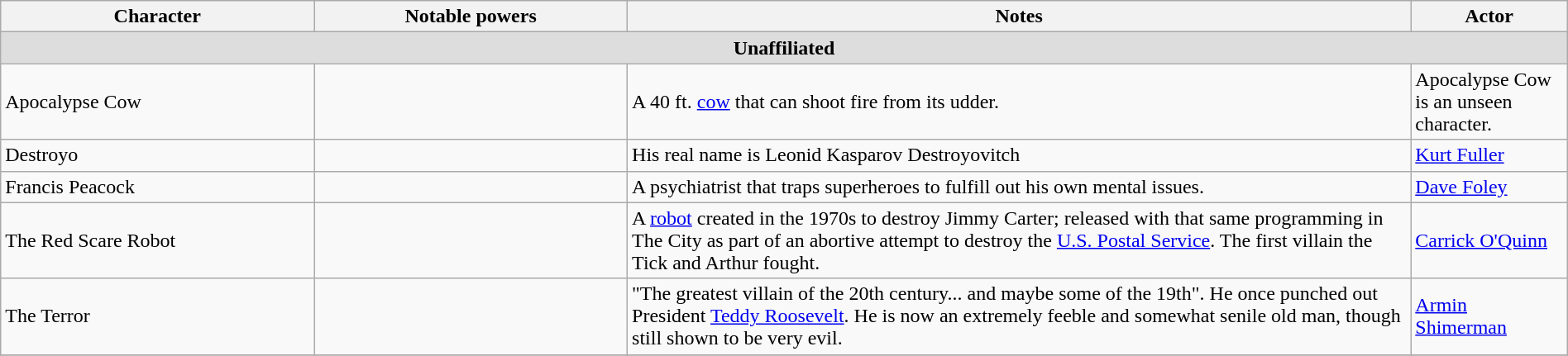<table class="wikitable" width=100%>
<tr>
<th width=20%>Character</th>
<th width=20%>Notable powers</th>
<th width=50%>Notes</th>
<th width=30%>Actor</th>
</tr>
<tr bgcolor="#dddddd">
<td colspan=4 align=center><strong>Unaffiliated</strong></td>
</tr>
<tr>
<td>Apocalypse Cow</td>
<td></td>
<td>A 40 ft. <a href='#'>cow</a> that can shoot fire from its udder.</td>
<td>Apocalypse Cow is an unseen character.</td>
</tr>
<tr>
<td>Destroyo</td>
<td></td>
<td>His real name is Leonid Kasparov Destroyovitch</td>
<td><a href='#'>Kurt Fuller</a></td>
</tr>
<tr>
<td>Francis Peacock</td>
<td></td>
<td>A psychiatrist that traps superheroes to fulfill out his own mental issues.</td>
<td><a href='#'>Dave Foley</a></td>
</tr>
<tr>
<td>The Red Scare Robot</td>
<td></td>
<td>A <a href='#'>robot</a> created in the 1970s to destroy Jimmy Carter; released with that same programming in The City as part of an abortive attempt to destroy the <a href='#'>U.S. Postal Service</a>. The first villain the Tick and Arthur fought.</td>
<td><a href='#'>Carrick O'Quinn</a></td>
</tr>
<tr>
<td>The Terror</td>
<td></td>
<td>"The greatest villain of the 20th century... and maybe some of the 19th". He once punched out President <a href='#'>Teddy Roosevelt</a>. He is now an extremely feeble and somewhat senile old man, though still shown to be very evil.</td>
<td><a href='#'>Armin Shimerman</a></td>
</tr>
<tr>
</tr>
</table>
